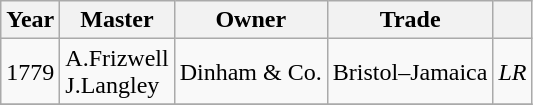<table class=" wikitable">
<tr>
<th>Year</th>
<th>Master</th>
<th>Owner</th>
<th>Trade</th>
<th Source></th>
</tr>
<tr>
<td>1779</td>
<td>A.Frizwell<br>J.Langley</td>
<td>Dinham & Co.</td>
<td>Bristol–Jamaica</td>
<td><em>LR</em></td>
</tr>
<tr>
</tr>
</table>
